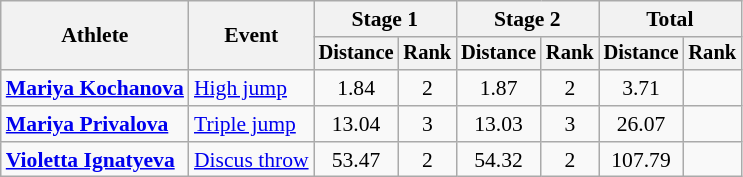<table class="wikitable" style="text-align:center;font-size:90%">
<tr>
<th rowspan=2>Athlete</th>
<th rowspan=2>Event</th>
<th colspan=2>Stage 1</th>
<th colspan=2>Stage 2</th>
<th colspan=2>Total</th>
</tr>
<tr style="font-size:95%">
<th>Distance</th>
<th>Rank</th>
<th>Distance</th>
<th>Rank</th>
<th>Distance</th>
<th>Rank</th>
</tr>
<tr>
<td align=left><strong><a href='#'>Mariya Kochanova</a></strong></td>
<td align=left><a href='#'>High jump</a></td>
<td>1.84</td>
<td>2</td>
<td>1.87</td>
<td>2</td>
<td>3.71</td>
<td></td>
</tr>
<tr>
<td align=left><strong><a href='#'>Mariya Privalova</a></strong></td>
<td align=left><a href='#'>Triple jump</a></td>
<td>13.04</td>
<td>3</td>
<td>13.03</td>
<td>3</td>
<td>26.07</td>
<td></td>
</tr>
<tr>
<td align=left><strong><a href='#'>Violetta Ignatyeva</a></strong></td>
<td align=left><a href='#'>Discus throw</a></td>
<td>53.47</td>
<td>2</td>
<td>54.32</td>
<td>2</td>
<td>107.79</td>
<td></td>
</tr>
</table>
